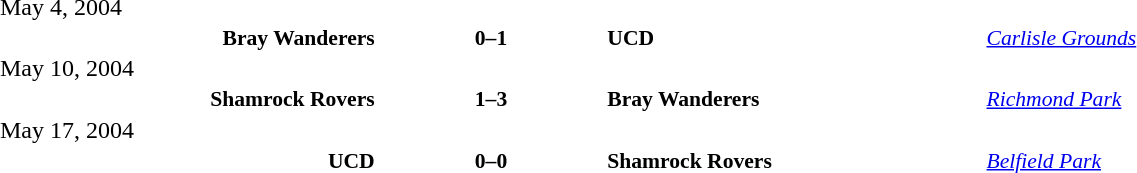<table width=100% cellspacing=1>
<tr>
<th width=20%></th>
<th width=12%></th>
<th width=20%></th>
<th></th>
</tr>
<tr>
<td>May 4, 2004</td>
</tr>
<tr style=font-size:90%>
<td align=right><strong>Bray Wanderers</strong></td>
<td align=center><strong>0–1</strong></td>
<td><strong>UCD</strong></td>
<td><em><a href='#'>Carlisle Grounds</a></em></td>
</tr>
<tr>
<td>May 10, 2004</td>
</tr>
<tr style=font-size:90%>
<td align=right><strong>Shamrock Rovers</strong></td>
<td align=center><strong>1–3</strong></td>
<td><strong>Bray Wanderers</strong></td>
<td><em><a href='#'>Richmond Park</a></em></td>
</tr>
<tr>
<td>May 17, 2004</td>
</tr>
<tr style=font-size:90%>
<td align=right><strong>UCD</strong></td>
<td align=center><strong>0–0</strong></td>
<td><strong>Shamrock Rovers</strong></td>
<td><em><a href='#'>Belfield Park</a></em></td>
</tr>
</table>
